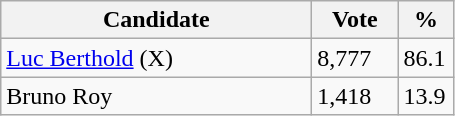<table class="wikitable">
<tr>
<th bgcolor="#DDDDFF" width="200px">Candidate</th>
<th bgcolor="#DDDDFF" width="50px">Vote</th>
<th bgcolor="#DDDDFF" width="30px">%</th>
</tr>
<tr>
<td><a href='#'>Luc Berthold</a> (X)</td>
<td>8,777</td>
<td>86.1</td>
</tr>
<tr>
<td>Bruno Roy</td>
<td>1,418</td>
<td>13.9</td>
</tr>
</table>
